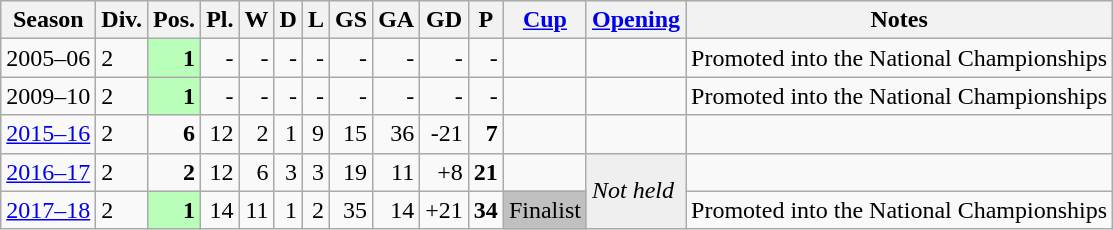<table class="wikitable">
<tr style="background:#efefef;">
<th>Season</th>
<th>Div.</th>
<th>Pos.</th>
<th>Pl.</th>
<th>W</th>
<th>D</th>
<th>L</th>
<th>GS</th>
<th>GA</th>
<th>GD</th>
<th>P</th>
<th><a href='#'>Cup</a></th>
<th><a href='#'>Opening</a></th>
<th>Notes</th>
</tr>
<tr>
<td>2005–06</td>
<td>2</td>
<td align=right bgcolor=#B9FFB9><strong>1</strong></td>
<td align=right>-</td>
<td align=right>-</td>
<td align=right>-</td>
<td align=right>-</td>
<td align=right>-</td>
<td align=right>-</td>
<td align=right>-</td>
<td align=right>-</td>
<td></td>
<td></td>
<td>Promoted into the National Championships</td>
</tr>
<tr>
<td>2009–10</td>
<td>2</td>
<td align=right bgcolor=#B9FFB9><strong>1</strong></td>
<td align=right>-</td>
<td align=right>-</td>
<td align=right>-</td>
<td align=right>-</td>
<td align=right>-</td>
<td align=right>-</td>
<td align=right>-</td>
<td align=right>-</td>
<td></td>
<td></td>
<td>Promoted into the National Championships</td>
</tr>
<tr>
<td><a href='#'>2015–16</a></td>
<td>2</td>
<td align=right><strong>6</strong></td>
<td align=right>12</td>
<td align=right>2</td>
<td align=right>1</td>
<td align=right>9</td>
<td align=right>15</td>
<td align=right>36</td>
<td align=right>-21</td>
<td align=right><strong>7</strong></td>
<td></td>
<td></td>
<td></td>
</tr>
<tr>
<td><a href='#'>2016–17</a></td>
<td>2</td>
<td align=right><strong>2</strong></td>
<td align=right>12</td>
<td align=right>6</td>
<td align=right>3</td>
<td align=right>3</td>
<td align=right>19</td>
<td align=right>11</td>
<td align=right>+8</td>
<td align=right><strong>21</strong></td>
<td></td>
<td rowspan=2 bgcolor=EFEFEF><em>Not held</em></td>
<td></td>
</tr>
<tr>
<td><a href='#'>2017–18</a></td>
<td>2</td>
<td align=right bgcolor=B9FFB9><strong>1</strong></td>
<td align=right>14</td>
<td align=right>11</td>
<td align=right>1</td>
<td align=right>2</td>
<td align=right>35</td>
<td align=right>14</td>
<td align=right>+21</td>
<td align=right><strong>34</strong></td>
<td bgcolor=silver>Finalist</td>
<td>Promoted into the National Championships</td>
</tr>
</table>
